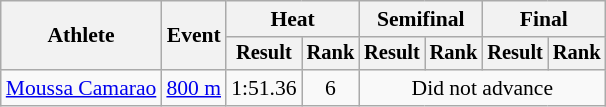<table class="wikitable" style="font-size:90%">
<tr>
<th rowspan="2">Athlete</th>
<th rowspan="2">Event</th>
<th colspan="2">Heat</th>
<th colspan="2">Semifinal</th>
<th colspan="2">Final</th>
</tr>
<tr style="font-size:95%">
<th>Result</th>
<th>Rank</th>
<th>Result</th>
<th>Rank</th>
<th>Result</th>
<th>Rank</th>
</tr>
<tr align=center>
<td align=left><a href='#'>Moussa Camarao</a></td>
<td align=left><a href='#'>800 m</a></td>
<td>1:51.36</td>
<td>6</td>
<td colspan=4>Did not advance</td>
</tr>
</table>
